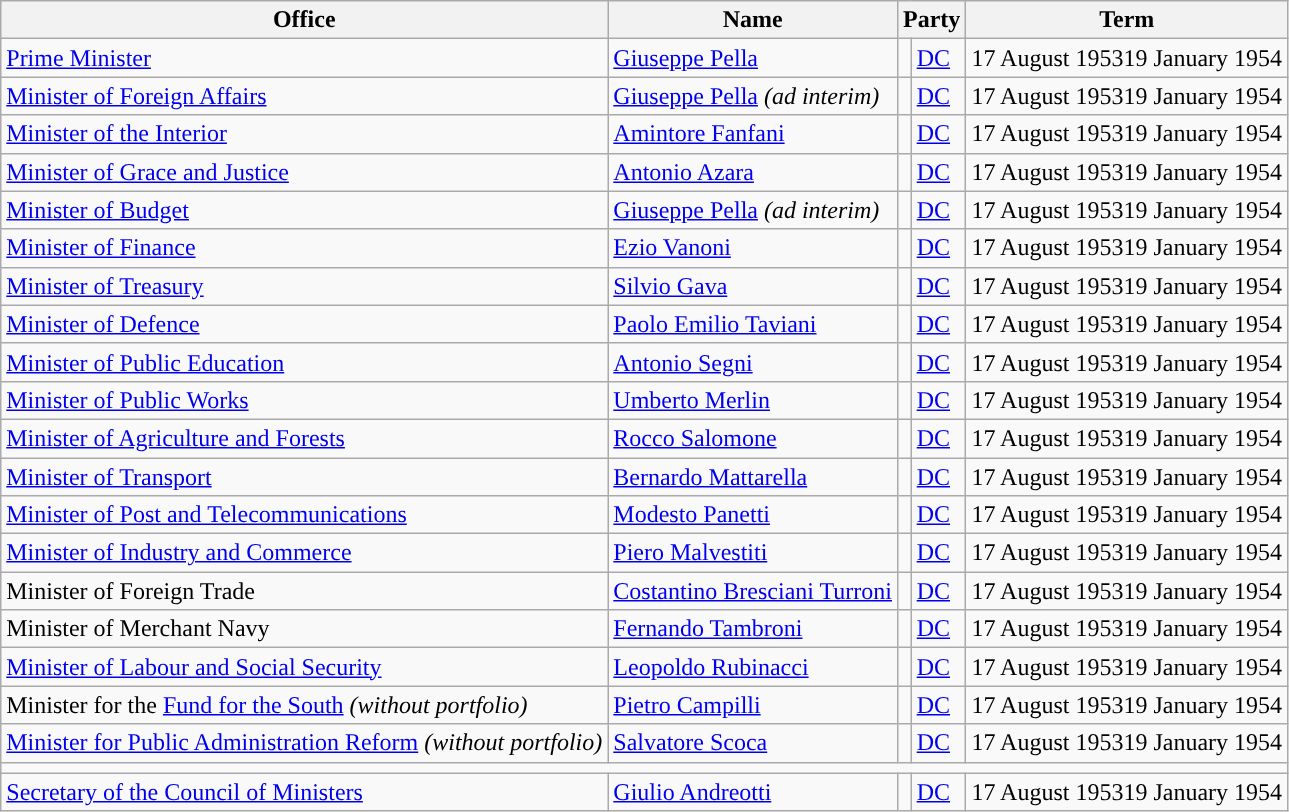<table class="wikitable">
<tr>
<th>Office</th>
<th>Name</th>
<th colspan=2>Party</th>
<th>Term</th>
</tr>
<tr>
<td><a href='#'>Prime Minister</a></td>
<td><a href='#'>Giuseppe Pella</a></td>
<td></td>
<td><a href='#'>DC</a></td>
<td>17 August 195319 January 1954</td>
</tr>
<tr>
<td><a href='#'>Minister of Foreign Affairs</a></td>
<td><a href='#'>Giuseppe Pella</a> <em>(ad interim)</em></td>
<td></td>
<td><a href='#'>DC</a></td>
<td>17 August 195319 January 1954</td>
</tr>
<tr>
<td><a href='#'>Minister of the Interior</a></td>
<td><a href='#'>Amintore Fanfani</a></td>
<td></td>
<td><a href='#'>DC</a></td>
<td>17 August 195319 January 1954</td>
</tr>
<tr>
<td><a href='#'>Minister of Grace and Justice</a></td>
<td><a href='#'>Antonio Azara</a></td>
<td></td>
<td><a href='#'>DC</a></td>
<td>17 August 195319 January 1954</td>
</tr>
<tr>
<td><a href='#'>Minister of Budget</a></td>
<td><a href='#'>Giuseppe Pella</a> <em>(ad interim)</em></td>
<td></td>
<td><a href='#'>DC</a></td>
<td>17 August 195319 January 1954</td>
</tr>
<tr>
<td><a href='#'>Minister of Finance</a></td>
<td><a href='#'>Ezio Vanoni</a></td>
<td></td>
<td><a href='#'>DC</a></td>
<td>17 August 195319 January 1954</td>
</tr>
<tr>
<td><a href='#'>Minister of Treasury</a></td>
<td><a href='#'>Silvio Gava</a></td>
<td></td>
<td><a href='#'>DC</a></td>
<td>17 August 195319 January 1954</td>
</tr>
<tr>
<td><a href='#'>Minister of Defence</a></td>
<td><a href='#'>Paolo Emilio Taviani</a></td>
<td></td>
<td><a href='#'>DC</a></td>
<td>17 August 195319 January 1954</td>
</tr>
<tr>
<td><a href='#'>Minister of Public Education</a></td>
<td><a href='#'>Antonio Segni</a></td>
<td></td>
<td><a href='#'>DC</a></td>
<td>17 August 195319 January 1954</td>
</tr>
<tr>
<td><a href='#'>Minister of Public Works</a></td>
<td><a href='#'>Umberto Merlin</a></td>
<td></td>
<td><a href='#'>DC</a></td>
<td>17 August 195319 January 1954</td>
</tr>
<tr>
<td><a href='#'>Minister of Agriculture and Forests</a></td>
<td><a href='#'>Rocco Salomone</a></td>
<td></td>
<td><a href='#'>DC</a></td>
<td>17 August 195319 January 1954</td>
</tr>
<tr>
<td><a href='#'>Minister of Transport</a></td>
<td><a href='#'>Bernardo Mattarella</a></td>
<td></td>
<td><a href='#'>DC</a></td>
<td>17 August 195319 January 1954</td>
</tr>
<tr>
<td><a href='#'>Minister of Post and Telecommunications</a></td>
<td><a href='#'>Modesto Panetti</a></td>
<td></td>
<td><a href='#'>DC</a></td>
<td>17 August 195319 January 1954</td>
</tr>
<tr>
<td><a href='#'>Minister of Industry and Commerce</a></td>
<td><a href='#'>Piero Malvestiti</a></td>
<td></td>
<td><a href='#'>DC</a></td>
<td>17 August 195319 January 1954</td>
</tr>
<tr>
<td>Minister of Foreign Trade</td>
<td><a href='#'>Costantino Bresciani Turroni</a></td>
<td></td>
<td><a href='#'>DC</a></td>
<td>17 August 195319 January 1954</td>
</tr>
<tr>
<td>Minister of Merchant Navy</td>
<td><a href='#'>Fernando Tambroni</a></td>
<td></td>
<td><a href='#'>DC</a></td>
<td>17 August 195319 January 1954</td>
</tr>
<tr>
<td><a href='#'>Minister of Labour and Social Security</a></td>
<td><a href='#'>Leopoldo Rubinacci</a></td>
<td></td>
<td><a href='#'>DC</a></td>
<td>17 August 195319 January 1954</td>
</tr>
<tr>
<td>Minister for the <a href='#'>Fund for the South</a> <em>(without portfolio)</em></td>
<td><a href='#'>Pietro Campilli</a></td>
<td></td>
<td><a href='#'>DC</a></td>
<td>17 August 195319 January 1954</td>
</tr>
<tr>
<td><a href='#'>Minister for Public Administration Reform</a> <em>(without portfolio)</em></td>
<td><a href='#'>Salvatore Scoca</a></td>
<td></td>
<td><a href='#'>DC</a></td>
<td>17 August 195319 January 1954</td>
</tr>
<tr>
<td colspan="5"></td>
</tr>
<tr>
<td><a href='#'>Secretary of the Council of Ministers</a></td>
<td><a href='#'>Giulio Andreotti</a></td>
<td></td>
<td><a href='#'>DC</a></td>
<td>17 August 195319 January 1954</td>
</tr>
</table>
